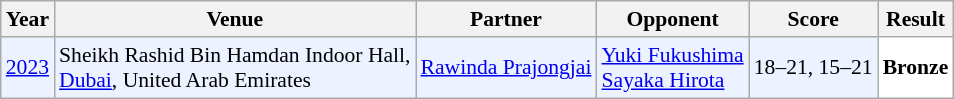<table class="sortable wikitable" style="font-size: 90%;">
<tr>
<th>Year</th>
<th>Venue</th>
<th>Partner</th>
<th>Opponent</th>
<th>Score</th>
<th>Result</th>
</tr>
<tr style="background:#ECF2FF">
<td align="center"><a href='#'>2023</a></td>
<td align="left">Sheikh Rashid Bin Hamdan Indoor Hall,<br><a href='#'>Dubai</a>, United Arab Emirates</td>
<td align="left"> <a href='#'>Rawinda Prajongjai</a></td>
<td align="left"> <a href='#'>Yuki Fukushima</a><br> <a href='#'>Sayaka Hirota</a></td>
<td align="left">18–21, 15–21</td>
<td style="text-align:left; background:white"> <strong>Bronze</strong></td>
</tr>
</table>
